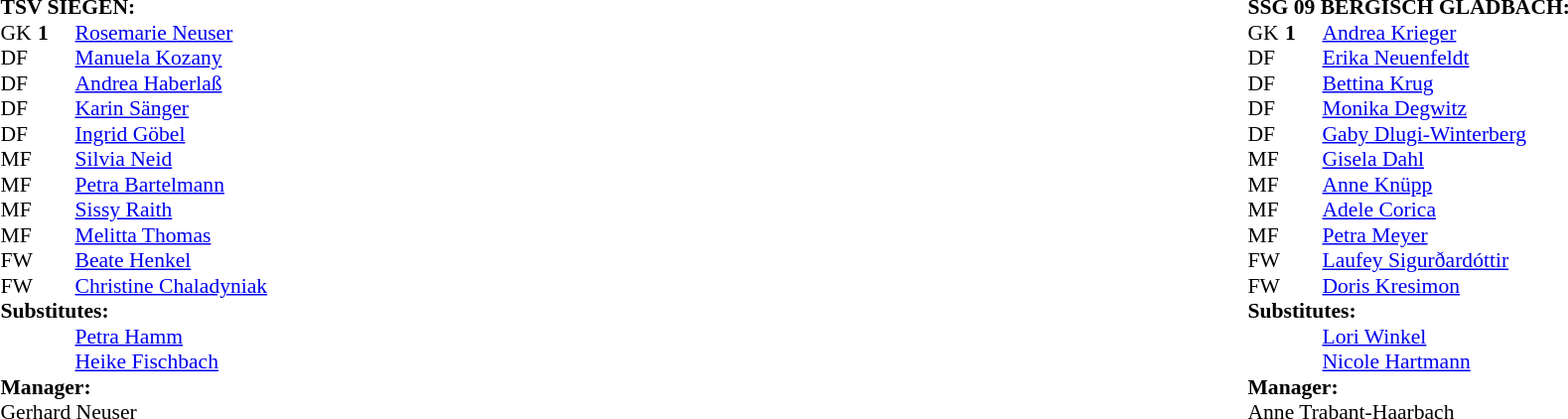<table width="100%">
<tr>
<td valign="top" width="50%"><br><table style="font-size: 90%" cellspacing="0" cellpadding="0">
<tr>
<td colspan="4"><strong>TSV SIEGEN:</strong></td>
</tr>
<tr>
<th width="25"></th>
<th width="25"></th>
</tr>
<tr>
<td>GK</td>
<td><strong>1</strong></td>
<td> <a href='#'>Rosemarie Neuser</a></td>
</tr>
<tr>
<td>DF</td>
<td><strong></strong></td>
<td> <a href='#'>Manuela Kozany</a></td>
</tr>
<tr>
<td>DF</td>
<td><strong></strong></td>
<td> <a href='#'>Andrea Haberlaß</a></td>
</tr>
<tr>
<td>DF</td>
<td><strong></strong></td>
<td> <a href='#'>Karin Sänger</a></td>
</tr>
<tr>
<td>DF</td>
<td><strong></strong></td>
<td> <a href='#'>Ingrid Göbel</a></td>
<td></td>
<td></td>
</tr>
<tr>
<td>MF</td>
<td><strong></strong></td>
<td> <a href='#'>Silvia Neid</a></td>
</tr>
<tr>
<td>MF</td>
<td><strong></strong></td>
<td> <a href='#'>Petra Bartelmann</a></td>
</tr>
<tr>
<td>MF</td>
<td><strong></strong></td>
<td> <a href='#'>Sissy Raith</a></td>
</tr>
<tr>
<td>MF</td>
<td><strong></strong></td>
<td> <a href='#'>Melitta Thomas</a></td>
</tr>
<tr>
<td>FW</td>
<td><strong></strong></td>
<td> <a href='#'>Beate Henkel</a></td>
</tr>
<tr>
<td>FW</td>
<td><strong></strong></td>
<td> <a href='#'>Christine Chaladyniak</a></td>
<td></td>
<td></td>
</tr>
<tr>
<td colspan=3><strong>Substitutes:</strong></td>
</tr>
<tr>
<td></td>
<td><strong></strong></td>
<td> <a href='#'>Petra Hamm</a></td>
<td></td>
<td></td>
</tr>
<tr>
<td></td>
<td><strong></strong></td>
<td> <a href='#'>Heike Fischbach</a></td>
<td></td>
<td></td>
</tr>
<tr>
<td colspan=3><strong>Manager:</strong></td>
</tr>
<tr>
<td colspan=4> Gerhard Neuser</td>
</tr>
</table>
</td>
<td></td>
<td valign="top" width="50%"><br><table style="font-size: 90%" cellspacing="0" cellpadding="0" align="center">
<tr>
<td colspan="4"><strong>SSG 09 BERGISCH GLADBACH:</strong></td>
</tr>
<tr>
<th width="25"></th>
<th width="25"></th>
</tr>
<tr>
<td>GK</td>
<td><strong>1</strong></td>
<td> <a href='#'>Andrea Krieger</a></td>
</tr>
<tr>
<td>DF</td>
<td><strong></strong></td>
<td> <a href='#'>Erika Neuenfeldt</a></td>
</tr>
<tr>
<td>DF</td>
<td><strong></strong></td>
<td> <a href='#'>Bettina Krug</a></td>
</tr>
<tr>
<td>DF</td>
<td><strong></strong></td>
<td> <a href='#'>Monika Degwitz</a></td>
</tr>
<tr>
<td>DF</td>
<td><strong></strong></td>
<td> <a href='#'>Gaby Dlugi-Winterberg</a></td>
</tr>
<tr>
<td>MF</td>
<td><strong></strong></td>
<td> <a href='#'>Gisela Dahl</a></td>
</tr>
<tr>
<td>MF</td>
<td><strong></strong></td>
<td> <a href='#'>Anne Knüpp</a></td>
</tr>
<tr>
<td>MF</td>
<td><strong></strong></td>
<td> <a href='#'>Adele Corica</a></td>
<td></td>
<td></td>
</tr>
<tr>
<td>MF</td>
<td><strong></strong></td>
<td> <a href='#'>Petra Meyer</a></td>
<td></td>
<td></td>
</tr>
<tr>
<td>FW</td>
<td><strong></strong></td>
<td> <a href='#'>Laufey Sigurðardóttir</a></td>
</tr>
<tr>
<td>FW</td>
<td><strong></strong></td>
<td> <a href='#'>Doris Kresimon</a></td>
</tr>
<tr>
<td colspan=3><strong>Substitutes:</strong></td>
</tr>
<tr>
<td></td>
<td><strong></strong></td>
<td> <a href='#'>Lori Winkel</a></td>
<td></td>
<td></td>
</tr>
<tr>
<td></td>
<td><strong></strong></td>
<td> <a href='#'>Nicole Hartmann</a></td>
<td></td>
<td></td>
</tr>
<tr>
<td colspan=3><strong>Manager:</strong></td>
</tr>
<tr>
<td colspan=4> Anne Trabant-Haarbach</td>
</tr>
</table>
</td>
</tr>
</table>
